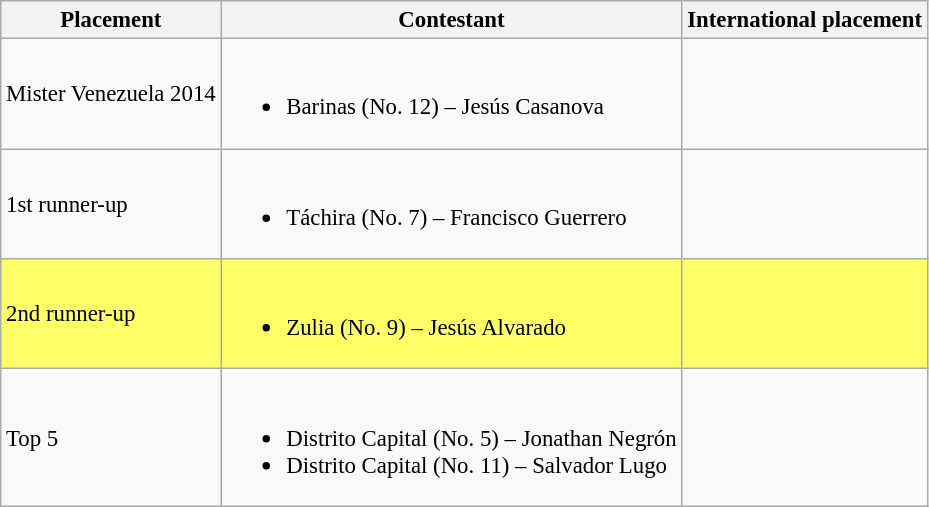<table class="wikitable sortable" style="font-size: 95%;">
<tr>
<th>Placement</th>
<th>Contestant</th>
<th>International placement</th>
</tr>
<tr>
<td>Mister Venezuela 2014</td>
<td><br><ul><li>Barinas (No. 12) – Jesús Casanova</li></ul></td>
<td></td>
</tr>
<tr>
<td>1st runner-up</td>
<td><br><ul><li>Táchira (No. 7) – Francisco Guerrero</li></ul></td>
<td></td>
</tr>
<tr style="background:#FFFF66;">
<td>2nd runner-up</td>
<td><br><ul><li>Zulia (No. 9) – Jesús Alvarado</li></ul></td>
<td></td>
</tr>
<tr>
<td>Top 5</td>
<td><br><ul><li>Distrito Capital (No. 5) – Jonathan Negrón</li><li>Distrito Capital (No. 11) – Salvador Lugo</li></ul></td>
<td></td>
</tr>
</table>
